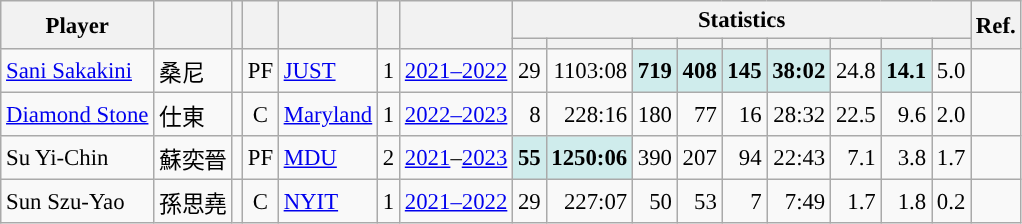<table class="wikitable sortable" style="font-size:95%; text-align:right;">
<tr>
<th rowspan="2">Player</th>
<th rowspan="2"></th>
<th rowspan="2"></th>
<th rowspan="2"></th>
<th rowspan="2"></th>
<th rowspan="2"></th>
<th rowspan="2"></th>
<th colspan="9">Statistics</th>
<th rowspan="2">Ref.</th>
</tr>
<tr>
<th></th>
<th></th>
<th></th>
<th></th>
<th></th>
<th></th>
<th></th>
<th></th>
<th></th>
</tr>
<tr>
<td align="left"><a href='#'>Sani Sakakini</a></td>
<td align="left">桑尼</td>
<td align="center"></td>
<td align="center">PF</td>
<td align="left"><a href='#'>JUST</a></td>
<td align="center">1</td>
<td align="center"><a href='#'>2021–2022</a></td>
<td>29</td>
<td>1103:08</td>
<td bgcolor="#CFECEC"><strong>719</strong></td>
<td bgcolor="#CFECEC"><strong>408</strong></td>
<td bgcolor="#CFECEC"><strong>145</strong></td>
<td bgcolor="#CFECEC"><strong>38:02</strong></td>
<td>24.8</td>
<td bgcolor="#CFECEC"><strong>14.1</strong></td>
<td>5.0</td>
<td align="center"></td>
</tr>
<tr>
<td align="left"><a href='#'>Diamond Stone</a></td>
<td align="left">仕東</td>
<td align="center"></td>
<td align="center">C</td>
<td align="left"><a href='#'>Maryland</a></td>
<td align="center">1</td>
<td align="center"><a href='#'>2022–2023</a></td>
<td>8</td>
<td>228:16</td>
<td>180</td>
<td>77</td>
<td>16</td>
<td>28:32</td>
<td>22.5</td>
<td>9.6</td>
<td>2.0</td>
<td align="center"></td>
</tr>
<tr>
<td align="left">Su Yi-Chin</td>
<td align="left">蘇奕晉</td>
<td align="center"></td>
<td align="center">PF</td>
<td align="left"><a href='#'>MDU</a></td>
<td align="center">2</td>
<td align="center"><a href='#'>2021</a>–<a href='#'>2023</a></td>
<td bgcolor="#CFECEC"><strong>55</strong></td>
<td bgcolor="#CFECEC"><strong>1250:06</strong></td>
<td>390</td>
<td>207</td>
<td>94</td>
<td>22:43</td>
<td>7.1</td>
<td>3.8</td>
<td>1.7</td>
<td align="center"></td>
</tr>
<tr>
<td align="left">Sun Szu-Yao</td>
<td align="left">孫思堯</td>
<td align="center"></td>
<td align="center">C</td>
<td align="left"><a href='#'>NYIT</a></td>
<td align="center">1</td>
<td align="center"><a href='#'>2021–2022</a></td>
<td>29</td>
<td>227:07</td>
<td>50</td>
<td>53</td>
<td>7</td>
<td>7:49</td>
<td>1.7</td>
<td>1.8</td>
<td>0.2</td>
<td align="center"></td>
</tr>
</table>
